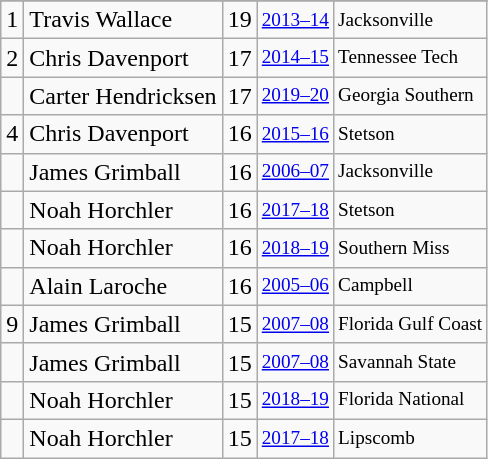<table class="wikitable">
<tr>
</tr>
<tr>
<td>1</td>
<td>Travis Wallace</td>
<td>19</td>
<td style="font-size:80%;"><a href='#'>2013–14</a></td>
<td style="font-size:80%;">Jacksonville</td>
</tr>
<tr>
<td>2</td>
<td>Chris Davenport</td>
<td>17</td>
<td style="font-size:80%;"><a href='#'>2014–15</a></td>
<td style="font-size:80%;">Tennessee Tech</td>
</tr>
<tr>
<td></td>
<td>Carter Hendricksen</td>
<td>17</td>
<td style="font-size:80%;"><a href='#'>2019–20</a></td>
<td style="font-size:80%;">Georgia Southern</td>
</tr>
<tr>
<td>4</td>
<td>Chris Davenport</td>
<td>16</td>
<td style="font-size:80%;"><a href='#'>2015–16</a></td>
<td style="font-size:80%;">Stetson</td>
</tr>
<tr>
<td></td>
<td>James Grimball</td>
<td>16</td>
<td style="font-size:80%;"><a href='#'>2006–07</a></td>
<td style="font-size:80%;">Jacksonville</td>
</tr>
<tr>
<td></td>
<td>Noah Horchler</td>
<td>16</td>
<td style="font-size:80%;"><a href='#'>2017–18</a></td>
<td style="font-size:80%;">Stetson</td>
</tr>
<tr>
<td></td>
<td>Noah Horchler</td>
<td>16</td>
<td style="font-size:80%;"><a href='#'>2018–19</a></td>
<td style="font-size:80%;">Southern Miss</td>
</tr>
<tr>
<td></td>
<td>Alain Laroche</td>
<td>16</td>
<td style="font-size:80%;"><a href='#'>2005–06</a></td>
<td style="font-size:80%;">Campbell</td>
</tr>
<tr>
<td>9</td>
<td>James Grimball</td>
<td>15</td>
<td style="font-size:80%;"><a href='#'>2007–08</a></td>
<td style="font-size:80%;">Florida Gulf Coast</td>
</tr>
<tr>
<td></td>
<td>James Grimball</td>
<td>15</td>
<td style="font-size:80%;"><a href='#'>2007–08</a></td>
<td style="font-size:80%;">Savannah State</td>
</tr>
<tr>
<td></td>
<td>Noah Horchler</td>
<td>15</td>
<td style="font-size:80%;"><a href='#'>2018–19</a></td>
<td style="font-size:80%;">Florida National</td>
</tr>
<tr>
<td></td>
<td>Noah Horchler</td>
<td>15</td>
<td style="font-size:80%;"><a href='#'>2017–18</a></td>
<td style="font-size:80%;">Lipscomb</td>
</tr>
</table>
